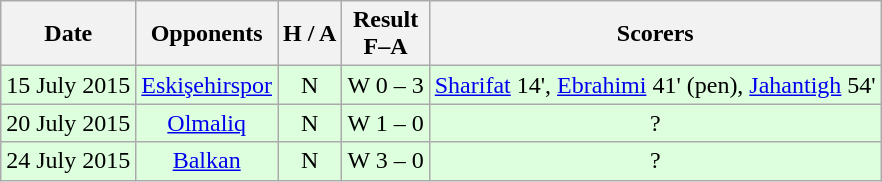<table class="wikitable" style="text-align:center">
<tr>
<th>Date</th>
<th>Opponents</th>
<th>H / A</th>
<th>Result<br>F–A</th>
<th>Scorers</th>
</tr>
<tr style="background:#dfd;">
<td>15 July 2015</td>
<td> <a href='#'>Eskişehirspor</a></td>
<td>N</td>
<td>W 0 – 3</td>
<td><a href='#'>Sharifat</a> 14', <a href='#'>Ebrahimi</a> 41' (pen), <a href='#'>Jahantigh</a> 54'</td>
</tr>
<tr style="background:#dfd;">
<td>20 July 2015</td>
<td> <a href='#'>Olmaliq</a></td>
<td>N</td>
<td>W 1 – 0 </td>
<td>?</td>
</tr>
<tr style="background:#dfd;">
<td>24 July 2015</td>
<td> <a href='#'>Balkan</a></td>
<td>N</td>
<td>W 3 – 0 </td>
<td>?</td>
</tr>
</table>
